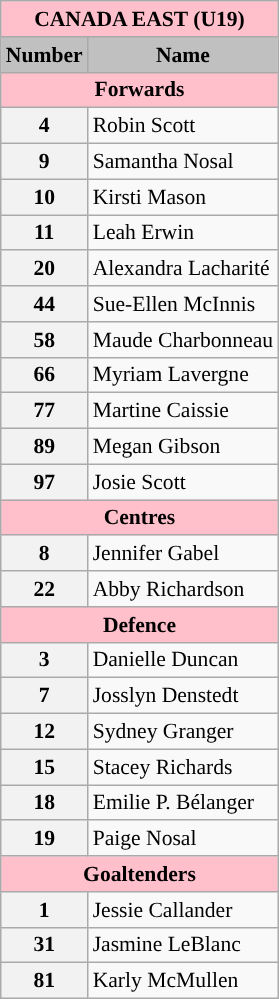<table class="wikitable" style="text-align:left; font-size:90%;">
<tr>
<th style=background:pink colspan=2>CANADA EAST (U19)</th>
</tr>
<tr>
<th width=10 style="background:silver;">Number</th>
<th style="background:silver;">Name</th>
</tr>
<tr>
<th style=background:pink colspan=2>Forwards</th>
</tr>
<tr>
<th>4</th>
<td>Robin Scott</td>
</tr>
<tr>
<th>9</th>
<td>Samantha Nosal</td>
</tr>
<tr>
<th>10</th>
<td>Kirsti Mason</td>
</tr>
<tr>
<th>11</th>
<td>Leah Erwin</td>
</tr>
<tr>
<th>20</th>
<td>Alexandra Lacharité</td>
</tr>
<tr>
<th>44</th>
<td>Sue-Ellen McInnis</td>
</tr>
<tr>
<th>58</th>
<td>Maude Charbonneau</td>
</tr>
<tr>
<th>66</th>
<td>Myriam Lavergne</td>
</tr>
<tr>
<th>77</th>
<td>Martine Caissie</td>
</tr>
<tr>
<th>89</th>
<td>Megan Gibson</td>
</tr>
<tr>
<th>97</th>
<td>Josie Scott</td>
</tr>
<tr>
<th style=background:pink colspan=2>Centres</th>
</tr>
<tr>
<th>8</th>
<td>Jennifer Gabel</td>
</tr>
<tr>
<th>22</th>
<td>Abby Richardson</td>
</tr>
<tr>
<th style=background:pink colspan=2>Defence</th>
</tr>
<tr>
<th>3</th>
<td>Danielle Duncan</td>
</tr>
<tr>
<th>7</th>
<td>Josslyn Denstedt</td>
</tr>
<tr>
<th>12</th>
<td>Sydney Granger</td>
</tr>
<tr>
<th>15</th>
<td>Stacey Richards</td>
</tr>
<tr>
<th>18</th>
<td>Emilie P. Bélanger</td>
</tr>
<tr>
<th>19</th>
<td>Paige Nosal</td>
</tr>
<tr>
<th style=background:pink colspan=2>Goaltenders</th>
</tr>
<tr>
<th>1</th>
<td>Jessie Callander</td>
</tr>
<tr>
<th>31</th>
<td>Jasmine LeBlanc</td>
</tr>
<tr>
<th>81</th>
<td>Karly McMullen</td>
</tr>
</table>
